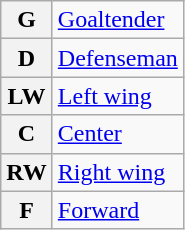<table class="wikitable">
<tr>
<th scope="col">G</th>
<td scope="row"><a href='#'>Goaltender</a></td>
</tr>
<tr>
<th scope="col">D</th>
<td scope="row"><a href='#'>Defenseman</a></td>
</tr>
<tr>
<th scope="col">LW</th>
<td scope="row"><a href='#'>Left wing</a></td>
</tr>
<tr>
<th scope="col">C</th>
<td scope="row"><a href='#'>Center</a></td>
</tr>
<tr>
<th scope="col">RW</th>
<td scope="row"><a href='#'>Right wing</a></td>
</tr>
<tr>
<th scope="col">F</th>
<td scope="row"><a href='#'>Forward</a></td>
</tr>
</table>
